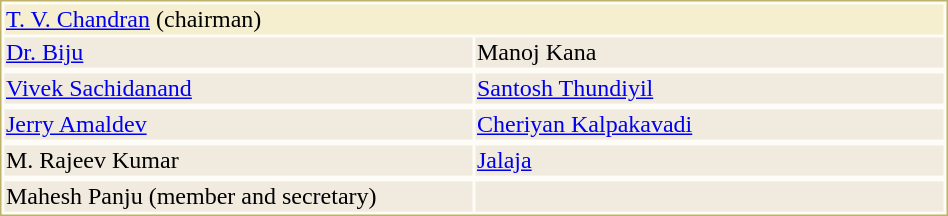<table style="width:50%;border: 1px solid #BEB168;background-color:#FDFCF6;">
<tr>
<td colspan="2" style="background-color:#F5EFD0;"> <a href='#'>T. V. Chandran</a> (chairman)</td>
</tr>
<tr style="background-color:#F0EADF;">
<td style="width:50%"> <a href='#'>Dr. Biju</a></td>
<td style="width:50%"> Manoj Kana</td>
</tr>
<tr style="vertical-align:top;">
</tr>
<tr style="background-color:#F0EADF;">
<td style="width:50%"> <a href='#'>Vivek Sachidanand</a></td>
<td style="width:50%"> <a href='#'>Santosh Thundiyil</a></td>
</tr>
<tr style="vertical-align:top;">
</tr>
<tr style="background-color:#F0EADF;">
<td style="width:50%"> <a href='#'>Jerry Amaldev</a></td>
<td style="width:50%"> <a href='#'>Cheriyan Kalpakavadi</a></td>
</tr>
<tr style="vertical-align:top;">
</tr>
<tr style="background-color:#F0EADF;">
<td style="width:50%"> M. Rajeev Kumar</td>
<td style="width:50%"> <a href='#'>Jalaja</a></td>
</tr>
<tr style="vertical-align:top;">
</tr>
<tr style="background-color:#F0EADF;">
<td style="width:50%"> Mahesh Panju (member and secretary)</td>
<td style="width:50%"></td>
</tr>
</table>
